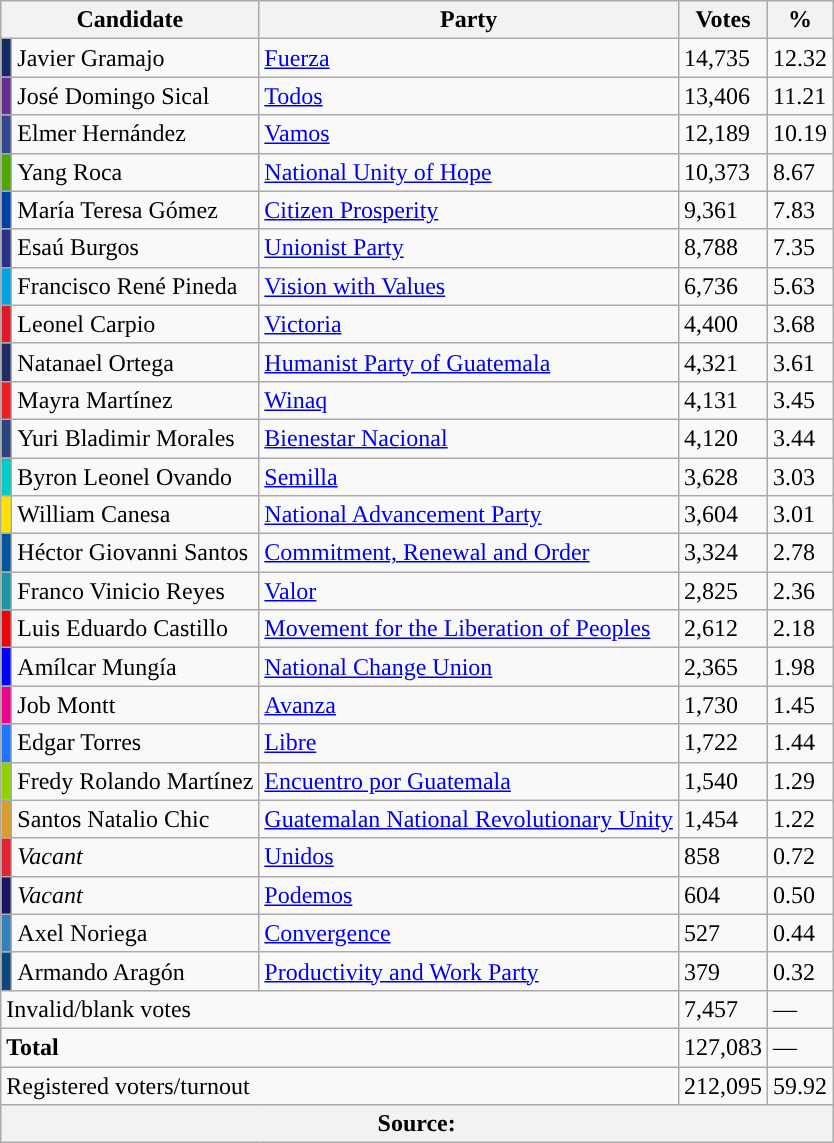<table class="wikitable style=text-align:right">
<tr>
<th colspan=2>Candidate</th>
<th>Party</th>
<th>Votes</th>
<th>%</th>
</tr>
<tr>
<td bgcolor="#142A62"></td>
<td align=left>Javier Gramajo</td>
<td align=left><a href='#'>Fuerza</a></td>
<td>14,735</td>
<td>12.32</td>
</tr>
<tr>
<td bgcolor="#652D92"></td>
<td align=left>José Domingo Sical</td>
<td align=left><a href='#'>Todos</a></td>
<td>13,406</td>
<td>11.21</td>
</tr>
<tr>
<td bgcolor="#34478E"></td>
<td align=left>Elmer Hernández</td>
<td align=left><a href='#'>Vamos</a></td>
<td>12,189</td>
<td>10.19</td>
</tr>
<tr>
<td bgcolor="#50A700"></td>
<td align=left>Yang Roca</td>
<td align=left><a href='#'>National Unity of Hope</a></td>
<td>10,373</td>
<td>8.67</td>
</tr>
<tr>
<td bgcolor="#013EA8"></td>
<td align=left>María Teresa Gómez</td>
<td align=left><a href='#'>Citizen Prosperity</a></td>
<td>9,361</td>
<td>7.83</td>
</tr>
<tr>
<td bgcolor="#273284"></td>
<td align=left>Esaú Burgos</td>
<td align=left><a href='#'>Unionist Party</a></td>
<td>8,788</td>
<td>7.35</td>
</tr>
<tr>
<td bgcolor="#00A3E6"></td>
<td align=left>Francisco René Pineda</td>
<td align=left><a href='#'>Vision with Values</a></td>
<td>6,736</td>
<td>5.63</td>
</tr>
<tr>
<td bgcolor="#E11829"></td>
<td align=left>Leonel Carpio</td>
<td align=left><a href='#'>Victoria</a></td>
<td>4,400</td>
<td>3.68</td>
</tr>
<tr>
<td bgcolor="#212C64"></td>
<td align=left>Natanael Ortega</td>
<td align=left><a href='#'>Humanist Party of Guatemala</a></td>
<td>4,321</td>
<td>3.61</td>
</tr>
<tr>
<td bgcolor="#EB1C22"></td>
<td align=left>Mayra Martínez</td>
<td align=left><a href='#'>Winaq</a></td>
<td>4,131</td>
<td>3.45</td>
</tr>
<tr>
<td bgcolor="#29467E"></td>
<td align=left>Yuri Bladimir Morales</td>
<td align=left><a href='#'>Bienestar Nacional</a></td>
<td>4,120</td>
<td>3.44</td>
</tr>
<tr>
<td bgcolor="#00CCC9"></td>
<td align=left>Byron Leonel Ovando</td>
<td align=left><a href='#'>Semilla</a></td>
<td>3,628</td>
<td>3.03</td>
</tr>
<tr>
<td bgcolor="#FFE200"></td>
<td align=left>William Canesa</td>
<td align=left><a href='#'>National Advancement Party</a></td>
<td>3,604</td>
<td>3.01</td>
</tr>
<tr>
<td bgcolor="#05549E"></td>
<td align=left>Héctor Giovanni Santos</td>
<td align=left><a href='#'>Commitment, Renewal and Order</a></td>
<td>3,324</td>
<td>2.78</td>
</tr>
<tr>
<td bgcolor="#1898A1"></td>
<td align=left>Franco Vinicio Reyes</td>
<td align=left><a href='#'>Valor</a></td>
<td>2,825</td>
<td>2.36</td>
</tr>
<tr>
<td bgcolor="#EC0408"></td>
<td align=left>Luis Eduardo Castillo</td>
<td align=left><a href='#'>Movement for the Liberation of Peoples</a></td>
<td>2,612</td>
<td>2.18</td>
</tr>
<tr>
<td bgcolor="#0000FE"></td>
<td align=left>Amílcar Mungía</td>
<td align=left><a href='#'>National Change Union</a></td>
<td>2,365</td>
<td>1.98</td>
</tr>
<tr>
<td bgcolor="#EF018D"></td>
<td align=left>Job Montt</td>
<td align=left><a href='#'>Avanza</a></td>
<td>1,730</td>
<td>1.45</td>
</tr>
<tr>
<td bgcolor="#1F75FE"></td>
<td align=left>Edgar Torres</td>
<td align=left><a href='#'>Libre</a></td>
<td>1,722</td>
<td>1.44</td>
</tr>
<tr>
<td bgcolor="#8ED201"></td>
<td align=left>Fredy Rolando Martínez</td>
<td align=left><a href='#'>Encuentro por Guatemala</a></td>
<td>1,540</td>
<td>1.29</td>
</tr>
<tr>
<td bgcolor="#D79E2D"></td>
<td align=left>Santos Natalio Chic</td>
<td align=left><a href='#'>Guatemalan National Revolutionary Unity</a></td>
<td>1,454</td>
<td>1.22</td>
</tr>
<tr>
<td bgcolor="#E32132"></td>
<td align=left><em>Vacant</em></td>
<td align=left><a href='#'>Unidos</a></td>
<td>858</td>
<td>0.72</td>
</tr>
<tr>
<td bgcolor="#1B1464"></td>
<td align=left><em>Vacant</em></td>
<td align=left><a href='#'>Podemos</a></td>
<td>604</td>
<td>0.50</td>
</tr>
<tr>
<td bgcolor="#3481B9"></td>
<td align=left>Axel Noriega</td>
<td align=left><a href='#'>Convergence</a></td>
<td>527</td>
<td>0.44</td>
</tr>
<tr>
<td bgcolor="#0C477B"></td>
<td align=left>Armando Aragón</td>
<td align=left><a href='#'>Productivity and Work Party</a></td>
<td>379</td>
<td>0.32</td>
</tr>
<tr>
<td colspan="3" style="text-align:left;">Invalid/blank votes</td>
<td>7,457</td>
<td>—</td>
</tr>
<tr>
<td colspan="3" style="text-align:left;"><strong>Total</strong></td>
<td>127,083</td>
<td>—</td>
</tr>
<tr>
<td colspan="3" style="text-align:left;">Registered voters/turnout</td>
<td>212,095</td>
<td>59.92</td>
</tr>
<tr>
<th colspan="9">Source:  </th>
</tr>
</table>
